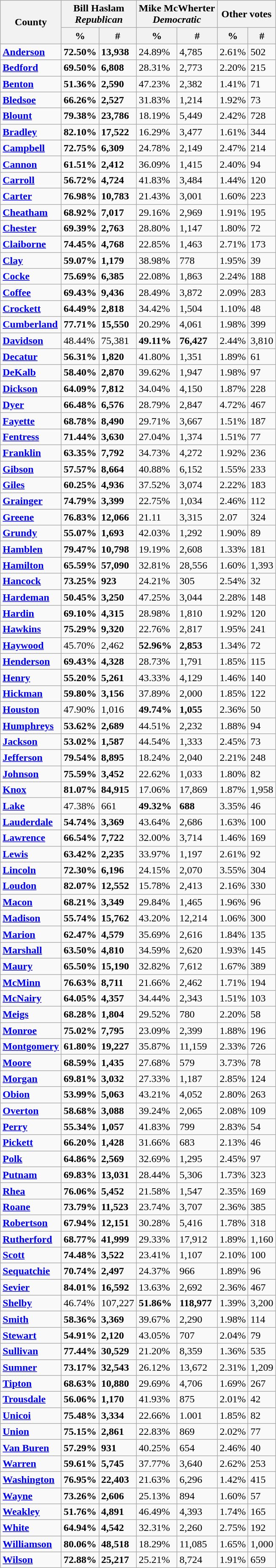<table class="wikitable sortable">
<tr>
<th rowspan="2" colspan="1" style="text-align:center">County</th>
<th colspan="2" style="text-align: center;" >Bill Haslam<br><em>Republican</em></th>
<th colspan="2" style="text-align: center;" >Mike McWherter<br><em>Democratic</em></th>
<th colspan="2" style="text-align: center;">Other votes</th>
</tr>
<tr>
<th colspan="1" style="text-align: center;" >%</th>
<th colspan="1" style="text-align: center;" >#</th>
<th colspan="1" style="text-align: center;" >%</th>
<th colspan="1" style="text-align: center;" >#</th>
<th colspan="1" style="text-align: center;">%</th>
<th colspan="1" style="text-align: center;">#</th>
</tr>
<tr>
<td><strong><a href='#'>Anderson</a></strong></td>
<td><strong>72.50%</strong></td>
<td><strong>13,938</strong></td>
<td>24.89%</td>
<td>4,785</td>
<td>2.61%</td>
<td>502</td>
</tr>
<tr>
<td><strong><a href='#'>Bedford</a></strong></td>
<td><strong>69.50%</strong></td>
<td><strong>6,808</strong></td>
<td>28.31%</td>
<td>2,773</td>
<td>2.20%</td>
<td>215</td>
</tr>
<tr>
<td><strong><a href='#'>Benton</a></strong></td>
<td><strong>51.36%</strong></td>
<td><strong>2,590</strong></td>
<td>47.23%</td>
<td>2,382</td>
<td>1.41%</td>
<td>71</td>
</tr>
<tr>
<td><strong><a href='#'>Bledsoe</a></strong></td>
<td><strong>66.26%</strong></td>
<td><strong>2,527</strong></td>
<td>31.83%</td>
<td>1,214</td>
<td>1.92%</td>
<td>73</td>
</tr>
<tr>
<td><strong><a href='#'>Blount</a></strong></td>
<td><strong>79.38%</strong></td>
<td><strong>23,786</strong></td>
<td>18.19%</td>
<td>5,449</td>
<td>2.42%</td>
<td>728</td>
</tr>
<tr>
<td><strong><a href='#'>Bradley</a></strong></td>
<td><strong>82.10%</strong></td>
<td><strong>17,522</strong></td>
<td>16.29%</td>
<td>3,477</td>
<td>1.61%</td>
<td>344</td>
</tr>
<tr>
<td><strong><a href='#'>Campbell</a></strong></td>
<td><strong>72.75%</strong></td>
<td><strong>6,309</strong></td>
<td>24.78%</td>
<td>2,149</td>
<td>2.47%</td>
<td>214</td>
</tr>
<tr>
<td><strong><a href='#'>Cannon</a></strong></td>
<td><strong>61.51%</strong></td>
<td><strong>2,412</strong></td>
<td>36.09%</td>
<td>1,415</td>
<td>2.40%</td>
<td>94</td>
</tr>
<tr>
<td><strong><a href='#'>Carroll</a></strong></td>
<td><strong>56.72%</strong></td>
<td><strong>4,724</strong></td>
<td>41.83%</td>
<td>3,484</td>
<td>1.44%</td>
<td>120</td>
</tr>
<tr>
<td><strong><a href='#'>Carter</a></strong></td>
<td><strong>76.98%</strong></td>
<td><strong>10,783</strong></td>
<td>21.43%</td>
<td>3,001</td>
<td>1.60%</td>
<td>223</td>
</tr>
<tr>
<td><strong><a href='#'>Cheatham</a></strong></td>
<td><strong>68.92%</strong></td>
<td><strong>7,017</strong></td>
<td>29.16%</td>
<td>2,969</td>
<td>1.91%</td>
<td>195</td>
</tr>
<tr>
<td><strong><a href='#'>Chester</a></strong></td>
<td><strong>69.39%</strong></td>
<td><strong>2,763</strong></td>
<td>28.80%</td>
<td>1,147</td>
<td>1.80%</td>
<td>72</td>
</tr>
<tr>
<td><strong><a href='#'>Claiborne</a></strong></td>
<td><strong>74.45%</strong></td>
<td><strong>4,768</strong></td>
<td>22.85%</td>
<td>1,463</td>
<td>2.71%</td>
<td>173</td>
</tr>
<tr>
<td><strong><a href='#'>Clay</a></strong></td>
<td><strong>59.07%</strong></td>
<td><strong>1,179</strong></td>
<td>38.98%</td>
<td>778</td>
<td>1.95%</td>
<td>39</td>
</tr>
<tr>
<td><strong><a href='#'>Cocke</a></strong></td>
<td><strong>75.69%</strong></td>
<td><strong>6,385</strong></td>
<td>22.08%</td>
<td>1,863</td>
<td>2.24%</td>
<td>188</td>
</tr>
<tr>
<td><strong><a href='#'>Coffee</a></strong></td>
<td><strong>69.43%</strong></td>
<td><strong>9,436</strong></td>
<td>28.49%</td>
<td>3,872</td>
<td>2.09%</td>
<td>283</td>
</tr>
<tr>
<td><strong><a href='#'>Crockett</a></strong></td>
<td><strong>64.49%</strong></td>
<td><strong>2,818</strong></td>
<td>34.42%</td>
<td>1,504</td>
<td>1.10%</td>
<td>48</td>
</tr>
<tr>
<td><strong><a href='#'>Cumberland</a></strong></td>
<td><strong>77.71%</strong></td>
<td><strong>15,550</strong></td>
<td>20.29%</td>
<td>4,061</td>
<td>1.98%</td>
<td>399</td>
</tr>
<tr>
<td><strong><a href='#'>Davidson</a></strong></td>
<td>48.44%</td>
<td>75,381</td>
<td><strong>49.11%</strong></td>
<td><strong>76,427</strong></td>
<td>2.44%</td>
<td>3,810</td>
</tr>
<tr>
<td><strong><a href='#'>Decatur</a></strong></td>
<td><strong>56.31%</strong></td>
<td><strong>1,820</strong></td>
<td>41.80%</td>
<td>1,351</td>
<td>1.89%</td>
<td>61</td>
</tr>
<tr>
<td><strong><a href='#'>DeKalb</a></strong></td>
<td><strong>58.40%</strong></td>
<td><strong>2,870</strong></td>
<td>39.62%</td>
<td>1,947</td>
<td>1.98%</td>
<td>97</td>
</tr>
<tr>
<td><strong><a href='#'>Dickson</a></strong></td>
<td><strong>64.09%</strong></td>
<td><strong>7,812</strong></td>
<td>34.04%</td>
<td>4,150</td>
<td>1.87%</td>
<td>228</td>
</tr>
<tr>
<td><strong><a href='#'>Dyer</a></strong></td>
<td><strong>66.48%</strong></td>
<td><strong>6,576</strong></td>
<td>28.79%</td>
<td>2,847</td>
<td>4.72%</td>
<td>467</td>
</tr>
<tr>
<td><strong><a href='#'>Fayette</a></strong></td>
<td><strong>68.78%</strong></td>
<td><strong>8,490</strong></td>
<td>29.71%</td>
<td>3,667</td>
<td>1.51%</td>
<td>187</td>
</tr>
<tr>
<td><strong><a href='#'>Fentress</a></strong></td>
<td><strong>71.44%</strong></td>
<td><strong>3,630</strong></td>
<td>27.04%</td>
<td>1,374</td>
<td>1.51%</td>
<td>77</td>
</tr>
<tr>
<td><strong><a href='#'>Franklin</a></strong></td>
<td><strong>63.35%</strong></td>
<td><strong>7,792</strong></td>
<td>34.73%</td>
<td>4,272</td>
<td>1.92%</td>
<td>236</td>
</tr>
<tr>
<td><strong><a href='#'>Gibson</a></strong></td>
<td><strong>57.57%</strong></td>
<td><strong>8,664</strong></td>
<td>40.88%</td>
<td>6,152</td>
<td>1.55%</td>
<td>233</td>
</tr>
<tr>
<td><strong><a href='#'>Giles</a></strong></td>
<td><strong>60.25%</strong></td>
<td><strong>4,936</strong></td>
<td>37.52%</td>
<td>3,074</td>
<td>2.22%</td>
<td>183</td>
</tr>
<tr>
<td><strong><a href='#'>Grainger</a></strong></td>
<td><strong>74.79%</strong></td>
<td><strong>3,399</strong></td>
<td>22.75%</td>
<td>1,034</td>
<td>2.46%</td>
<td>112</td>
</tr>
<tr>
<td><strong><a href='#'>Greene</a></strong></td>
<td><strong>76.83%</strong></td>
<td><strong>12,066</strong></td>
<td>21.11</td>
<td>3,315</td>
<td>2.07</td>
<td>324</td>
</tr>
<tr>
<td><strong><a href='#'>Grundy</a></strong></td>
<td><strong>55.07%</strong></td>
<td><strong>1,693</strong></td>
<td>42.03%</td>
<td>1,292</td>
<td>1.90%</td>
<td>89</td>
</tr>
<tr>
<td><strong><a href='#'>Hamblen</a></strong></td>
<td><strong>79.47%</strong></td>
<td><strong>10,798</strong></td>
<td>19.19%</td>
<td>2,608</td>
<td>1.33%</td>
<td>181</td>
</tr>
<tr>
<td><strong><a href='#'>Hamilton</a></strong></td>
<td><strong>65.59%</strong></td>
<td><strong>57,090</strong></td>
<td>32.81%</td>
<td>28,556</td>
<td>1.60%</td>
<td>1,393</td>
</tr>
<tr>
<td><strong><a href='#'>Hancock</a></strong></td>
<td><strong>73.25%</strong></td>
<td><strong>923</strong></td>
<td>24.21%</td>
<td>305</td>
<td>2.54%</td>
<td>32</td>
</tr>
<tr>
<td><strong><a href='#'>Hardeman</a></strong></td>
<td><strong>50.45%</strong></td>
<td><strong>3,250</strong></td>
<td>47.25%</td>
<td>3,044</td>
<td>2.28%</td>
<td>148</td>
</tr>
<tr>
<td><strong><a href='#'>Hardin</a></strong></td>
<td><strong>69.10%</strong></td>
<td><strong>4,315</strong></td>
<td>28.98%</td>
<td>1,810</td>
<td>1.92%</td>
<td>120</td>
</tr>
<tr>
<td><strong><a href='#'>Hawkins</a></strong></td>
<td><strong>75.29%</strong></td>
<td><strong>9,320</strong></td>
<td>22.76%</td>
<td>2,817</td>
<td>1.95%</td>
<td>241</td>
</tr>
<tr>
<td><strong><a href='#'>Haywood</a></strong></td>
<td>45.70%</td>
<td>2,462</td>
<td><strong>52.96%</strong></td>
<td><strong>2,853</strong></td>
<td>1.34%</td>
<td>72</td>
</tr>
<tr>
<td><strong><a href='#'>Henderson</a></strong></td>
<td><strong>69.43%</strong></td>
<td><strong>4,328</strong></td>
<td>28.73%</td>
<td>1,791</td>
<td>1.85%</td>
<td>115</td>
</tr>
<tr>
<td><strong><a href='#'>Henry</a></strong></td>
<td><strong>55.20%</strong></td>
<td><strong>5,261</strong></td>
<td>43.33%</td>
<td>4,129</td>
<td>1.46%</td>
<td>140</td>
</tr>
<tr>
<td><strong><a href='#'>Hickman</a></strong></td>
<td><strong>59.80%</strong></td>
<td><strong>3,156</strong></td>
<td>37.89%</td>
<td>2,000</td>
<td>1.85%</td>
<td>122</td>
</tr>
<tr>
<td><strong><a href='#'>Houston</a></strong></td>
<td>47.90%</td>
<td>1,016</td>
<td><strong>49.74%</strong></td>
<td><strong>1,055</strong></td>
<td>2.36%</td>
<td>50</td>
</tr>
<tr>
<td><strong><a href='#'>Humphreys</a></strong></td>
<td><strong>53.62%</strong></td>
<td><strong>2,689</strong></td>
<td>44.51%</td>
<td>2,232</td>
<td>1.88%</td>
<td>94</td>
</tr>
<tr>
<td><strong><a href='#'>Jackson</a></strong></td>
<td><strong>53.02%</strong></td>
<td><strong>1,587</strong></td>
<td>44.54%</td>
<td>1,333</td>
<td>2.45%</td>
<td>73</td>
</tr>
<tr>
<td><strong><a href='#'>Jefferson</a></strong></td>
<td><strong>79.54%</strong></td>
<td><strong>8,895</strong></td>
<td>18.24%</td>
<td>2,040</td>
<td>2.21%</td>
<td>248</td>
</tr>
<tr>
<td><strong><a href='#'>Johnson</a></strong></td>
<td><strong>75.59%</strong></td>
<td><strong>3,452</strong></td>
<td>22.62%</td>
<td>1,033</td>
<td>1.80%</td>
<td>82</td>
</tr>
<tr>
<td><strong><a href='#'>Knox</a></strong></td>
<td><strong>81.07%</strong></td>
<td><strong>84,915</strong></td>
<td>17.06%</td>
<td>17,869</td>
<td>1.87%</td>
<td>1,958</td>
</tr>
<tr>
<td><strong><a href='#'>Lake</a></strong></td>
<td>47.38%</td>
<td>661</td>
<td><strong>49.32%</strong></td>
<td><strong>688</strong></td>
<td>3.35%</td>
<td>46</td>
</tr>
<tr>
<td><strong><a href='#'>Lauderdale</a></strong></td>
<td><strong>54.74%</strong></td>
<td><strong>3,369</strong></td>
<td>43.64%</td>
<td>2,686</td>
<td>1.63%</td>
<td>100</td>
</tr>
<tr>
<td><strong><a href='#'>Lawrence</a></strong></td>
<td><strong>66.54%</strong></td>
<td><strong>7,722</strong></td>
<td>32.00%</td>
<td>3,714</td>
<td>1.46%</td>
<td>169</td>
</tr>
<tr>
<td><strong><a href='#'>Lewis</a></strong></td>
<td><strong>63.42%</strong></td>
<td><strong>2,235</strong></td>
<td>33.97%</td>
<td>1,197</td>
<td>2.61%</td>
<td>92</td>
</tr>
<tr>
<td><strong><a href='#'>Lincoln</a></strong></td>
<td><strong>72.30%</strong></td>
<td><strong>6,196</strong></td>
<td>24.15%</td>
<td>2,070</td>
<td>3.55%</td>
<td>304</td>
</tr>
<tr>
<td><strong><a href='#'>Loudon</a></strong></td>
<td><strong>82.07%</strong></td>
<td><strong>12,552</strong></td>
<td>15.78%</td>
<td>2,413</td>
<td>2.16%</td>
<td>330</td>
</tr>
<tr>
<td><strong><a href='#'>Macon</a></strong></td>
<td><strong>68.21%</strong></td>
<td><strong>3,349</strong></td>
<td>29.84%</td>
<td>1,465</td>
<td>1.96%</td>
<td>96</td>
</tr>
<tr>
<td><strong><a href='#'>Madison</a></strong></td>
<td><strong>55.74%</strong></td>
<td><strong>15,762</strong></td>
<td>43.20%</td>
<td>12,214</td>
<td>1.06%</td>
<td>300</td>
</tr>
<tr>
<td><strong><a href='#'>Marion</a></strong></td>
<td><strong>62.47%</strong></td>
<td><strong>4,579</strong></td>
<td>35.69%</td>
<td>2,616</td>
<td>1.84%</td>
<td>135</td>
</tr>
<tr>
<td><strong><a href='#'>Marshall</a></strong></td>
<td><strong>63.50%</strong></td>
<td><strong>4,810</strong></td>
<td>34.59%</td>
<td>2,620</td>
<td>1.93%</td>
<td>145</td>
</tr>
<tr>
<td><strong><a href='#'>Maury</a></strong></td>
<td><strong>65.50%</strong></td>
<td><strong>15,190</strong></td>
<td>32.82%</td>
<td>7,612</td>
<td>1.67%</td>
<td>389</td>
</tr>
<tr>
<td><strong><a href='#'>McMinn</a></strong></td>
<td><strong>76.63%</strong></td>
<td><strong>8,711</strong></td>
<td>21.66%</td>
<td>2,462</td>
<td>1.71%</td>
<td>194</td>
</tr>
<tr>
<td><strong><a href='#'>McNairy</a></strong></td>
<td><strong>64.05%</strong></td>
<td><strong>4,357</strong></td>
<td>34.44%</td>
<td>2,343</td>
<td>1.51%</td>
<td>103</td>
</tr>
<tr>
<td><strong><a href='#'>Meigs</a></strong></td>
<td><strong>68.28%</strong></td>
<td><strong>1,804</strong></td>
<td>29.52%</td>
<td>780</td>
<td>2.20%</td>
<td>58</td>
</tr>
<tr>
<td><strong><a href='#'>Monroe</a></strong></td>
<td><strong>75.02%</strong></td>
<td><strong>7,795</strong></td>
<td>23.09%</td>
<td>2,399</td>
<td>1.88%</td>
<td>196</td>
</tr>
<tr>
<td><strong><a href='#'>Montgomery</a></strong></td>
<td><strong>61.80%</strong></td>
<td><strong>19,227</strong></td>
<td>35.87%</td>
<td>11,159</td>
<td>2.33%</td>
<td>726</td>
</tr>
<tr>
<td><strong><a href='#'>Moore</a></strong></td>
<td><strong>68.59%</strong></td>
<td><strong>1,435</strong></td>
<td>27.68%</td>
<td>579</td>
<td>3.73%</td>
<td>78</td>
</tr>
<tr>
<td><strong><a href='#'>Morgan</a></strong></td>
<td><strong>69.81%</strong></td>
<td><strong>3,032</strong></td>
<td>27.33%</td>
<td>1,187</td>
<td>2.85%</td>
<td>124</td>
</tr>
<tr>
<td><strong><a href='#'>Obion</a></strong></td>
<td><strong>53.99%</strong></td>
<td><strong>5,063</strong></td>
<td>43.21%</td>
<td>4,052</td>
<td>2.80%</td>
<td>263</td>
</tr>
<tr>
<td><strong><a href='#'>Overton</a></strong></td>
<td><strong>58.68%</strong></td>
<td><strong>3,088</strong></td>
<td>39.24%</td>
<td>2,065</td>
<td>2.08%</td>
<td>109</td>
</tr>
<tr>
<td><strong><a href='#'>Perry</a></strong></td>
<td><strong>55.34%</strong></td>
<td><strong>1,057</strong></td>
<td>41.83%</td>
<td>799</td>
<td>2.83%</td>
<td>54</td>
</tr>
<tr>
<td><strong><a href='#'>Pickett</a></strong></td>
<td><strong>66.20%</strong></td>
<td><strong>1,428</strong></td>
<td>31.66%</td>
<td>683</td>
<td>2.13%</td>
<td>46</td>
</tr>
<tr>
<td><strong><a href='#'>Polk</a></strong></td>
<td><strong>64.86%</strong></td>
<td><strong>2,569</strong></td>
<td>32.69%</td>
<td>1,295</td>
<td>2.45%</td>
<td>97</td>
</tr>
<tr>
<td><strong><a href='#'>Putnam</a></strong></td>
<td><strong>69.83%</strong></td>
<td><strong>13,031</strong></td>
<td>28.44%</td>
<td>5,306</td>
<td>1.73%</td>
<td>323</td>
</tr>
<tr>
<td><strong><a href='#'>Rhea</a></strong></td>
<td><strong>76.06%</strong></td>
<td><strong>5,452</strong></td>
<td>21.58%</td>
<td>1,547</td>
<td>2.35%</td>
<td>169</td>
</tr>
<tr>
<td><strong><a href='#'>Roane</a></strong></td>
<td><strong>73.79%</strong></td>
<td><strong>11,523</strong></td>
<td>23.74%</td>
<td>3,707</td>
<td>2.36%</td>
<td>385</td>
</tr>
<tr>
<td><strong><a href='#'>Robertson</a></strong></td>
<td><strong>67.94%</strong></td>
<td><strong>12,151</strong></td>
<td>30.28%</td>
<td>5,416</td>
<td>1.78%</td>
<td>318</td>
</tr>
<tr>
<td><strong><a href='#'>Rutherford</a></strong></td>
<td><strong>68.77%</strong></td>
<td><strong>41,999</strong></td>
<td>29.33%</td>
<td>17,912</td>
<td>1.89%</td>
<td>1,160</td>
</tr>
<tr>
<td><strong><a href='#'>Scott</a></strong></td>
<td><strong>74.48%</strong></td>
<td><strong>3,522</strong></td>
<td>23.41%</td>
<td>1,107</td>
<td>2.10%</td>
<td>100</td>
</tr>
<tr>
<td><strong><a href='#'>Sequatchie</a></strong></td>
<td><strong>70.74%</strong></td>
<td><strong>2,497</strong></td>
<td>24.37%</td>
<td>966</td>
<td>1.89%</td>
<td>96</td>
</tr>
<tr>
<td><strong><a href='#'>Sevier</a></strong></td>
<td><strong>84.01%</strong></td>
<td><strong>16,592</strong></td>
<td>13.63%</td>
<td>2,692</td>
<td>2.36%</td>
<td>467</td>
</tr>
<tr>
<td><strong><a href='#'>Shelby</a></strong></td>
<td>46.74%</td>
<td>107,227</td>
<td><strong>51.86%</strong></td>
<td><strong>118,977</strong></td>
<td>1.39%</td>
<td>3,200</td>
</tr>
<tr>
<td><strong><a href='#'>Smith</a></strong></td>
<td><strong>58.36%</strong></td>
<td><strong>3,369</strong></td>
<td>39.67%</td>
<td>2,290</td>
<td>1.98%</td>
<td>114</td>
</tr>
<tr>
<td><strong><a href='#'>Stewart</a></strong></td>
<td><strong>54.91%</strong></td>
<td><strong>2,120</strong></td>
<td>43.05%</td>
<td>707</td>
<td>2.04%</td>
<td>79</td>
</tr>
<tr>
<td><strong><a href='#'>Sullivan</a></strong></td>
<td><strong>77.44%</strong></td>
<td><strong>30,529</strong></td>
<td>21.20%</td>
<td>8,359</td>
<td>1.36%</td>
<td>535</td>
</tr>
<tr>
<td><strong><a href='#'>Sumner</a></strong></td>
<td><strong>73.17%</strong></td>
<td><strong>32,543</strong></td>
<td>26.12%</td>
<td>13,672</td>
<td>2.31%</td>
<td>1,209</td>
</tr>
<tr>
<td><strong><a href='#'>Tipton</a></strong></td>
<td><strong>68.63%</strong></td>
<td><strong>10,880</strong></td>
<td>29.69%</td>
<td>4,706</td>
<td>1.69%</td>
<td>267</td>
</tr>
<tr>
<td><strong><a href='#'>Trousdale</a></strong></td>
<td><strong>56.06%</strong></td>
<td><strong>1,170</strong></td>
<td>41.93%</td>
<td>875</td>
<td>2.01%</td>
<td>42</td>
</tr>
<tr>
<td><strong><a href='#'>Unicoi</a></strong></td>
<td><strong>75.48%</strong></td>
<td><strong>3,334</strong></td>
<td>22.66%</td>
<td>1.001</td>
<td>1.85%</td>
<td>82</td>
</tr>
<tr>
<td><strong><a href='#'>Union</a></strong></td>
<td><strong>75.15%</strong></td>
<td><strong>2,861</strong></td>
<td>22.83%</td>
<td>869</td>
<td>2.02%</td>
<td>77</td>
</tr>
<tr>
<td><strong><a href='#'>Van Buren</a></strong></td>
<td><strong>57.29%</strong></td>
<td><strong>931</strong></td>
<td>40.25%</td>
<td>654</td>
<td>2.46%</td>
<td>40</td>
</tr>
<tr>
<td><strong><a href='#'>Warren</a></strong></td>
<td><strong>59.61%</strong></td>
<td><strong>5,745</strong></td>
<td>37.77%</td>
<td>3,640</td>
<td>2.62%</td>
<td>253</td>
</tr>
<tr>
<td><strong><a href='#'>Washington</a></strong></td>
<td><strong>76.95%</strong></td>
<td><strong>22,403</strong></td>
<td>21.63%</td>
<td>6,296</td>
<td>1.42%</td>
<td>415</td>
</tr>
<tr>
<td><strong><a href='#'>Wayne</a></strong></td>
<td><strong>73.26%</strong></td>
<td><strong>2,606</strong></td>
<td>25.13%</td>
<td>894</td>
<td>1.60%</td>
<td>57</td>
</tr>
<tr>
<td><strong><a href='#'>Weakley</a></strong></td>
<td><strong>51.76%</strong></td>
<td><strong>4,891</strong></td>
<td>46.49%</td>
<td>4,393</td>
<td>1.74%</td>
<td>165</td>
</tr>
<tr>
<td><strong><a href='#'>White</a></strong></td>
<td><strong>64.94%</strong></td>
<td><strong>4,542</strong></td>
<td>32.31%</td>
<td>2,260</td>
<td>2.75%</td>
<td>192</td>
</tr>
<tr>
<td><strong><a href='#'>Williamson</a></strong></td>
<td><strong>80.06%</strong></td>
<td><strong>48,518</strong></td>
<td>18.29%</td>
<td>11,085</td>
<td>1.65%</td>
<td>1,000</td>
</tr>
<tr>
<td><strong><a href='#'>Wilson</a></strong></td>
<td><strong>72.88%</strong></td>
<td><strong>25,217</strong></td>
<td>25.21%</td>
<td>8,724</td>
<td>1.91%</td>
<td>659</td>
</tr>
</table>
